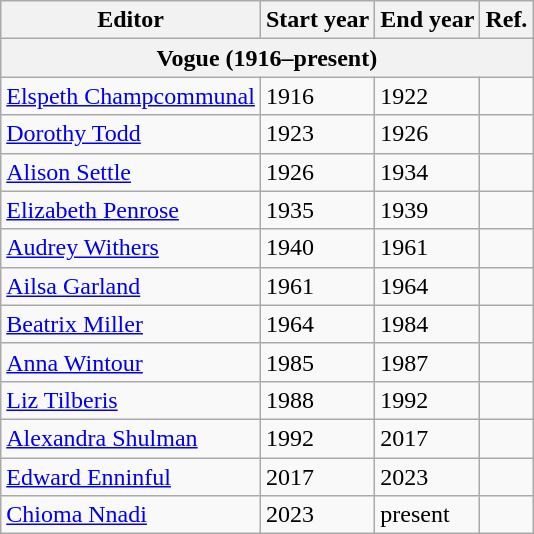<table class="wikitable">
<tr>
<th>Editor</th>
<th>Start year</th>
<th>End year</th>
<th>Ref.</th>
</tr>
<tr>
<th colspan="4">Vogue (1916–present)</th>
</tr>
<tr>
<td><a href='#'>Elspeth Champcommunal</a></td>
<td>1916</td>
<td>1922</td>
<td></td>
</tr>
<tr>
<td><a href='#'>Dorothy Todd</a></td>
<td>1923</td>
<td>1926</td>
<td></td>
</tr>
<tr>
<td><a href='#'>Alison Settle</a></td>
<td>1926</td>
<td>1934</td>
<td></td>
</tr>
<tr>
<td><a href='#'>Elizabeth Penrose</a></td>
<td>1935</td>
<td>1939</td>
<td></td>
</tr>
<tr>
<td><a href='#'>Audrey Withers</a></td>
<td>1940</td>
<td>1961</td>
<td></td>
</tr>
<tr>
<td><a href='#'>Ailsa Garland</a></td>
<td>1961</td>
<td>1964</td>
<td></td>
</tr>
<tr>
<td><a href='#'>Beatrix Miller</a></td>
<td>1964</td>
<td>1984</td>
<td></td>
</tr>
<tr>
<td><a href='#'>Anna Wintour</a></td>
<td>1985</td>
<td>1987</td>
<td></td>
</tr>
<tr>
<td><a href='#'>Liz Tilberis</a></td>
<td>1988</td>
<td>1992</td>
<td></td>
</tr>
<tr>
<td><a href='#'>Alexandra Shulman</a></td>
<td>1992</td>
<td>2017</td>
<td></td>
</tr>
<tr>
<td><a href='#'>Edward Enninful</a></td>
<td>2017</td>
<td>2023</td>
<td></td>
</tr>
<tr>
<td><a href='#'>Chioma Nnadi</a></td>
<td>2023</td>
<td>present</td>
<td></td>
</tr>
</table>
